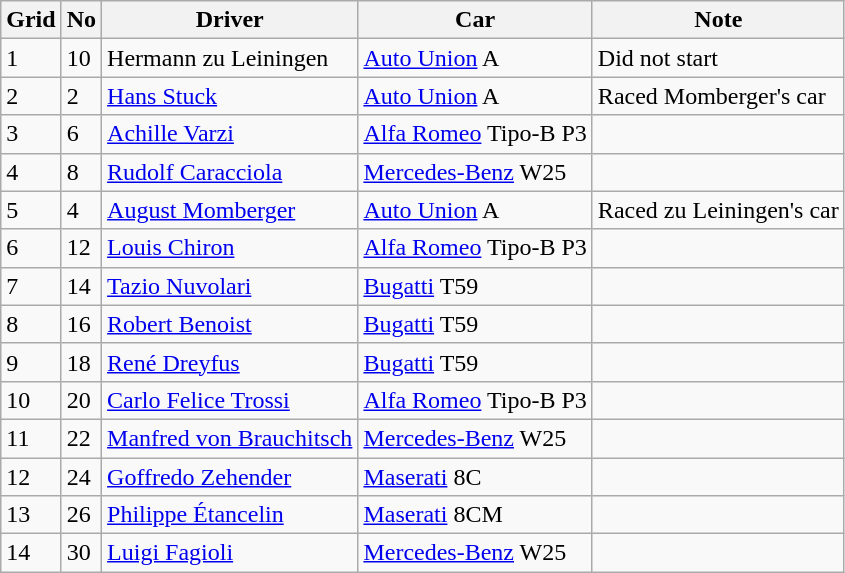<table class="wikitable">
<tr>
<th>Grid</th>
<th>No</th>
<th>Driver</th>
<th>Car</th>
<th>Note</th>
</tr>
<tr>
<td>1</td>
<td>10</td>
<td> Hermann zu Leiningen</td>
<td><a href='#'>Auto Union</a> A</td>
<td>Did not start</td>
</tr>
<tr>
<td>2</td>
<td>2</td>
<td> <a href='#'>Hans Stuck</a></td>
<td><a href='#'>Auto Union</a> A</td>
<td>Raced Momberger's car</td>
</tr>
<tr>
<td>3</td>
<td>6</td>
<td> <a href='#'>Achille Varzi</a></td>
<td><a href='#'>Alfa Romeo</a> Tipo-B P3</td>
<td></td>
</tr>
<tr>
<td>4</td>
<td>8</td>
<td> <a href='#'>Rudolf Caracciola</a></td>
<td><a href='#'>Mercedes-Benz</a> W25</td>
<td></td>
</tr>
<tr>
<td>5</td>
<td>4</td>
<td> <a href='#'>August Momberger</a></td>
<td><a href='#'>Auto Union</a> A</td>
<td>Raced zu Leiningen's car</td>
</tr>
<tr>
<td>6</td>
<td>12</td>
<td> <a href='#'>Louis Chiron</a></td>
<td><a href='#'>Alfa Romeo</a> Tipo-B P3</td>
<td></td>
</tr>
<tr>
<td>7</td>
<td>14</td>
<td> <a href='#'>Tazio Nuvolari</a></td>
<td><a href='#'>Bugatti</a> T59</td>
<td></td>
</tr>
<tr>
<td>8</td>
<td>16</td>
<td> <a href='#'>Robert Benoist</a></td>
<td><a href='#'>Bugatti</a> T59</td>
<td></td>
</tr>
<tr>
<td>9</td>
<td>18</td>
<td> <a href='#'>René Dreyfus</a></td>
<td><a href='#'>Bugatti</a> T59</td>
<td></td>
</tr>
<tr>
<td>10</td>
<td>20</td>
<td> <a href='#'>Carlo Felice Trossi</a></td>
<td><a href='#'>Alfa Romeo</a> Tipo-B P3</td>
<td></td>
</tr>
<tr>
<td>11</td>
<td>22</td>
<td> <a href='#'>Manfred von Brauchitsch</a></td>
<td><a href='#'>Mercedes-Benz</a> W25</td>
<td></td>
</tr>
<tr>
<td>12</td>
<td>24</td>
<td> <a href='#'>Goffredo Zehender</a></td>
<td><a href='#'>Maserati</a> 8C</td>
<td></td>
</tr>
<tr>
<td>13</td>
<td>26</td>
<td> <a href='#'>Philippe Étancelin</a></td>
<td><a href='#'>Maserati</a> 8CM</td>
<td></td>
</tr>
<tr>
<td>14</td>
<td>30</td>
<td> <a href='#'>Luigi Fagioli</a></td>
<td><a href='#'>Mercedes-Benz</a> W25</td>
<td></td>
</tr>
</table>
